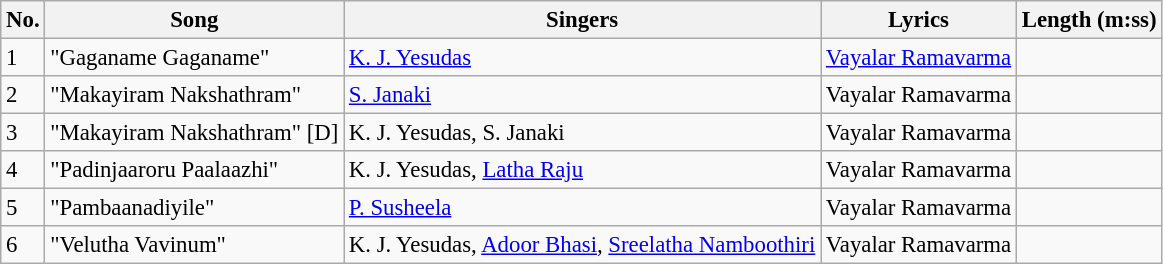<table class="wikitable" style="font-size:95%;">
<tr>
<th>No.</th>
<th>Song</th>
<th>Singers</th>
<th>Lyrics</th>
<th>Length (m:ss)</th>
</tr>
<tr>
<td>1</td>
<td>"Gaganame Gaganame"</td>
<td><a href='#'>K. J. Yesudas</a></td>
<td><a href='#'>Vayalar Ramavarma</a></td>
<td></td>
</tr>
<tr>
<td>2</td>
<td>"Makayiram Nakshathram"</td>
<td><a href='#'>S. Janaki</a></td>
<td>Vayalar Ramavarma</td>
<td></td>
</tr>
<tr>
<td>3</td>
<td>"Makayiram Nakshathram" [D]</td>
<td>K. J. Yesudas, S. Janaki</td>
<td>Vayalar Ramavarma</td>
<td></td>
</tr>
<tr>
<td>4</td>
<td>"Padinjaaroru Paalaazhi"</td>
<td>K. J. Yesudas, <a href='#'>Latha Raju</a></td>
<td>Vayalar Ramavarma</td>
<td></td>
</tr>
<tr>
<td>5</td>
<td>"Pambaanadiyile"</td>
<td><a href='#'>P. Susheela</a></td>
<td>Vayalar Ramavarma</td>
<td></td>
</tr>
<tr>
<td>6</td>
<td>"Velutha Vavinum"</td>
<td>K. J. Yesudas, <a href='#'>Adoor Bhasi</a>, <a href='#'>Sreelatha Namboothiri</a></td>
<td>Vayalar Ramavarma</td>
<td></td>
</tr>
</table>
